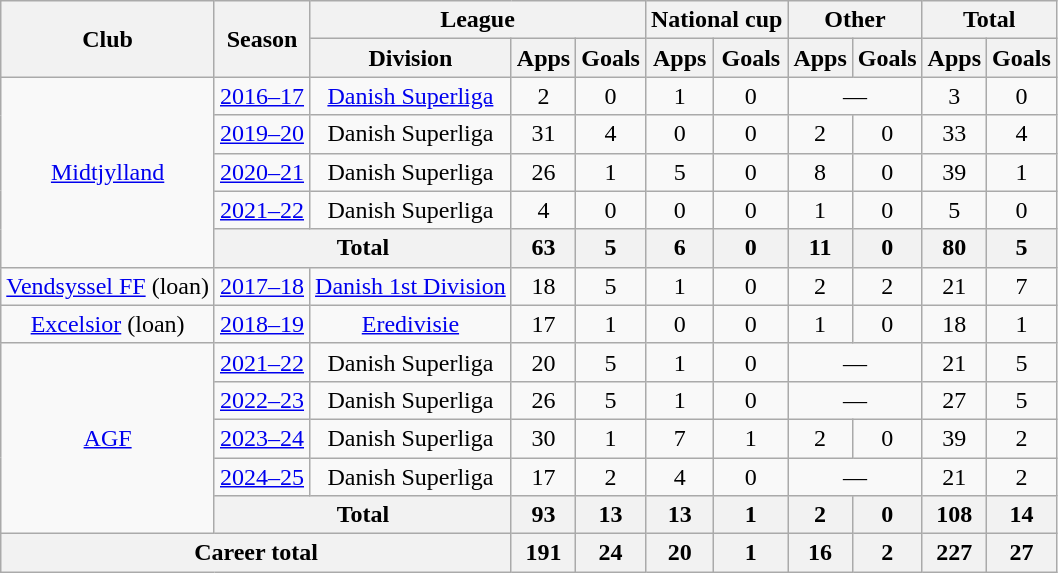<table class="wikitable" style="text-align:center">
<tr>
<th rowspan="2">Club</th>
<th rowspan="2">Season</th>
<th colspan="3">League</th>
<th colspan="2">National cup</th>
<th colspan="2">Other</th>
<th colspan="2">Total</th>
</tr>
<tr>
<th>Division</th>
<th>Apps</th>
<th>Goals</th>
<th>Apps</th>
<th>Goals</th>
<th>Apps</th>
<th>Goals</th>
<th>Apps</th>
<th>Goals</th>
</tr>
<tr>
<td rowspan="5"><a href='#'>Midtjylland</a></td>
<td><a href='#'>2016–17</a></td>
<td><a href='#'>Danish Superliga</a></td>
<td>2</td>
<td>0</td>
<td>1</td>
<td>0</td>
<td colspan="2">—</td>
<td>3</td>
<td>0</td>
</tr>
<tr>
<td><a href='#'>2019–20</a></td>
<td>Danish Superliga</td>
<td>31</td>
<td>4</td>
<td>0</td>
<td>0</td>
<td>2</td>
<td>0</td>
<td>33</td>
<td>4</td>
</tr>
<tr>
<td><a href='#'>2020–21</a></td>
<td>Danish Superliga</td>
<td>26</td>
<td>1</td>
<td>5</td>
<td>0</td>
<td>8</td>
<td>0</td>
<td>39</td>
<td>1</td>
</tr>
<tr>
<td><a href='#'>2021–22</a></td>
<td>Danish Superliga</td>
<td>4</td>
<td>0</td>
<td>0</td>
<td>0</td>
<td>1</td>
<td>0</td>
<td>5</td>
<td>0</td>
</tr>
<tr>
<th colspan="2">Total</th>
<th>63</th>
<th>5</th>
<th>6</th>
<th>0</th>
<th>11</th>
<th>0</th>
<th>80</th>
<th>5</th>
</tr>
<tr>
<td><a href='#'>Vendsyssel FF</a> (loan)</td>
<td><a href='#'>2017–18</a></td>
<td><a href='#'>Danish 1st Division</a></td>
<td>18</td>
<td>5</td>
<td>1</td>
<td>0</td>
<td>2</td>
<td>2</td>
<td>21</td>
<td>7</td>
</tr>
<tr>
<td><a href='#'>Excelsior</a> (loan)</td>
<td><a href='#'>2018–19</a></td>
<td><a href='#'>Eredivisie</a></td>
<td>17</td>
<td>1</td>
<td>0</td>
<td>0</td>
<td>1</td>
<td>0</td>
<td>18</td>
<td>1</td>
</tr>
<tr>
<td rowspan="5"><a href='#'>AGF</a></td>
<td><a href='#'>2021–22</a></td>
<td>Danish Superliga</td>
<td>20</td>
<td>5</td>
<td>1</td>
<td>0</td>
<td colspan="2">—</td>
<td>21</td>
<td>5</td>
</tr>
<tr>
<td><a href='#'>2022–23</a></td>
<td>Danish Superliga</td>
<td>26</td>
<td>5</td>
<td>1</td>
<td>0</td>
<td colspan="2">—</td>
<td>27</td>
<td>5</td>
</tr>
<tr>
<td><a href='#'>2023–24</a></td>
<td>Danish Superliga</td>
<td>30</td>
<td>1</td>
<td>7</td>
<td>1</td>
<td>2</td>
<td>0</td>
<td>39</td>
<td>2</td>
</tr>
<tr>
<td><a href='#'>2024–25</a></td>
<td>Danish Superliga</td>
<td>17</td>
<td>2</td>
<td>4</td>
<td>0</td>
<td colspan="2">—</td>
<td>21</td>
<td>2</td>
</tr>
<tr>
<th colspan="2">Total</th>
<th>93</th>
<th>13</th>
<th>13</th>
<th>1</th>
<th>2</th>
<th>0</th>
<th>108</th>
<th>14</th>
</tr>
<tr>
<th colspan="3">Career total</th>
<th>191</th>
<th>24</th>
<th>20</th>
<th>1</th>
<th>16</th>
<th>2</th>
<th>227</th>
<th>27</th>
</tr>
</table>
